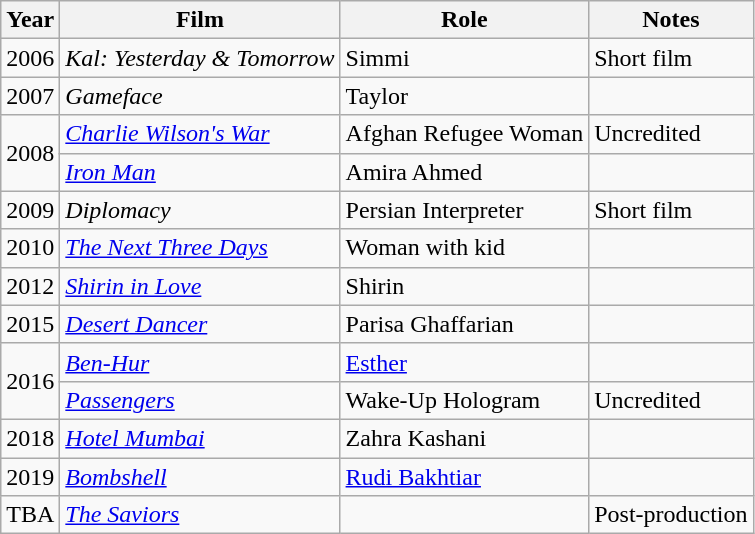<table class="wikitable">
<tr>
<th>Year</th>
<th>Film</th>
<th>Role</th>
<th>Notes</th>
</tr>
<tr>
<td>2006</td>
<td><em>Kal: Yesterday & Tomorrow</em></td>
<td>Simmi</td>
<td>Short film</td>
</tr>
<tr>
<td>2007</td>
<td><em>Gameface</em></td>
<td>Taylor</td>
<td></td>
</tr>
<tr>
<td rowspan="2">2008</td>
<td><em><a href='#'>Charlie Wilson's War</a></em></td>
<td>Afghan Refugee Woman</td>
<td>Uncredited</td>
</tr>
<tr>
<td><em><a href='#'>Iron Man</a></em></td>
<td>Amira Ahmed</td>
<td></td>
</tr>
<tr>
<td>2009</td>
<td><em>Diplomacy</em></td>
<td>Persian Interpreter</td>
<td>Short film</td>
</tr>
<tr>
<td>2010</td>
<td><em><a href='#'>The Next Three Days</a></em></td>
<td>Woman with kid</td>
<td></td>
</tr>
<tr>
<td>2012</td>
<td><em><a href='#'>Shirin in Love</a></em></td>
<td>Shirin</td>
<td></td>
</tr>
<tr>
<td>2015</td>
<td><em><a href='#'>Desert Dancer</a></em></td>
<td>Parisa Ghaffarian</td>
<td></td>
</tr>
<tr>
<td rowspan="2">2016</td>
<td><em><a href='#'>Ben-Hur</a></em></td>
<td><a href='#'>Esther</a></td>
<td></td>
</tr>
<tr>
<td><em><a href='#'>Passengers</a></em></td>
<td>Wake-Up Hologram</td>
<td>Uncredited</td>
</tr>
<tr>
<td>2018</td>
<td><em><a href='#'>Hotel Mumbai</a></em></td>
<td>Zahra Kashani</td>
<td></td>
</tr>
<tr>
<td>2019</td>
<td><em><a href='#'>Bombshell</a></em></td>
<td><a href='#'>Rudi Bakhtiar</a></td>
<td></td>
</tr>
<tr>
<td>TBA</td>
<td><em><a href='#'>The Saviors</a></em></td>
<td></td>
<td>Post-production</td>
</tr>
</table>
